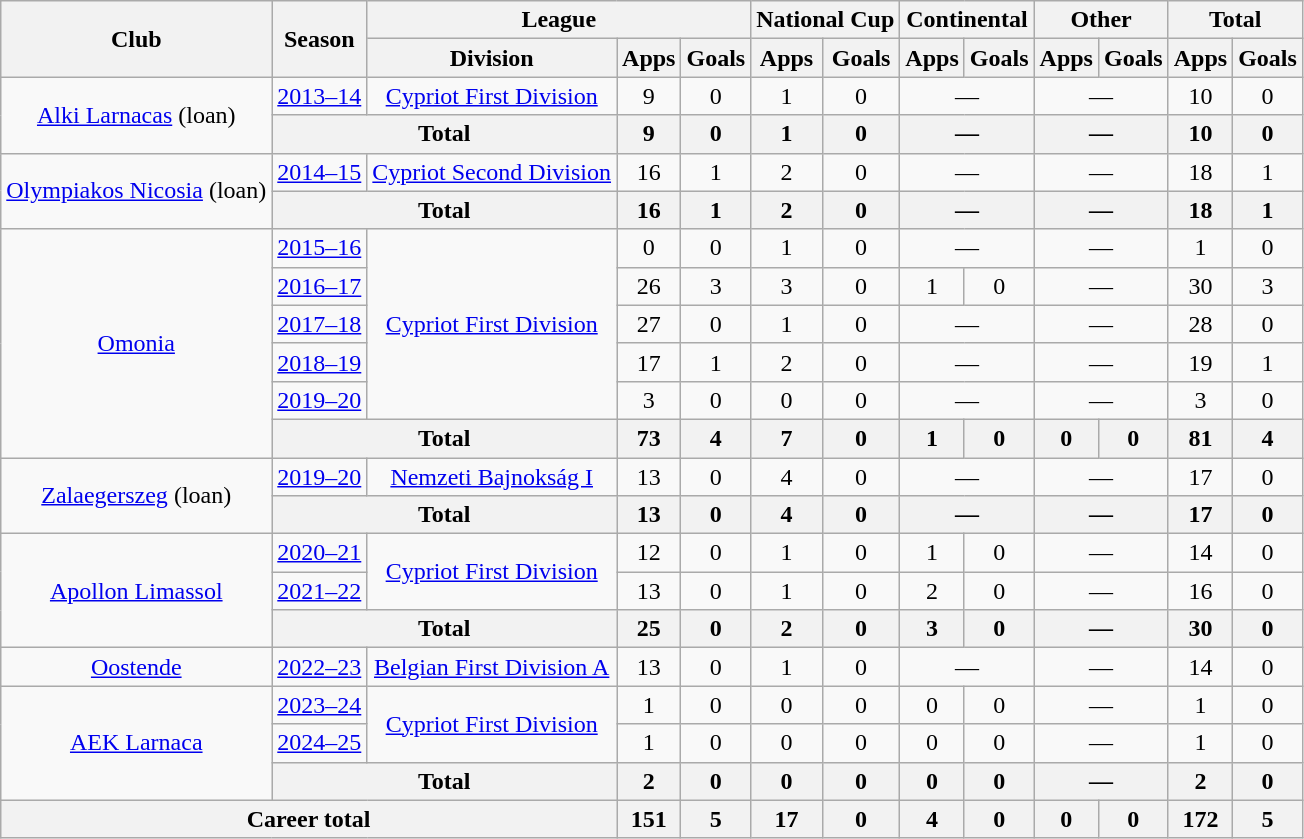<table class="wikitable" style="text-align:center">
<tr>
<th rowspan="2">Club</th>
<th rowspan="2">Season</th>
<th colspan="3">League</th>
<th colspan="2">National Cup</th>
<th colspan="2">Continental</th>
<th colspan="2">Other</th>
<th colspan="2">Total</th>
</tr>
<tr>
<th>Division</th>
<th>Apps</th>
<th>Goals</th>
<th>Apps</th>
<th>Goals</th>
<th>Apps</th>
<th>Goals</th>
<th>Apps</th>
<th>Goals</th>
<th>Apps</th>
<th>Goals</th>
</tr>
<tr>
<td rowspan=2><a href='#'>Alki Larnacas</a> (loan)</td>
<td><a href='#'>2013–14</a></td>
<td><a href='#'>Cypriot First Division</a></td>
<td>9</td>
<td>0</td>
<td>1</td>
<td>0</td>
<td colspan=2>—</td>
<td colspan=2>—</td>
<td>10</td>
<td>0</td>
</tr>
<tr>
<th colspan="2">Total</th>
<th>9</th>
<th>0</th>
<th>1</th>
<th>0</th>
<th colspan=2>—</th>
<th colspan=2>—</th>
<th>10</th>
<th>0</th>
</tr>
<tr>
<td rowspan=2><a href='#'>Olympiakos Nicosia</a> (loan)</td>
<td><a href='#'>2014–15</a></td>
<td><a href='#'>Cypriot Second Division</a></td>
<td>16</td>
<td>1</td>
<td>2</td>
<td>0</td>
<td colspan=2>—</td>
<td colspan=2>—</td>
<td>18</td>
<td>1</td>
</tr>
<tr>
<th colspan="2">Total</th>
<th>16</th>
<th>1</th>
<th>2</th>
<th>0</th>
<th colspan=2>—</th>
<th colspan=2>—</th>
<th>18</th>
<th>1</th>
</tr>
<tr>
<td rowspan=6><a href='#'>Omonia</a></td>
<td><a href='#'>2015–16</a></td>
<td rowspan=5><a href='#'>Cypriot First Division</a></td>
<td>0</td>
<td>0</td>
<td>1</td>
<td>0</td>
<td colspan=2>—</td>
<td colspan=2>—</td>
<td>1</td>
<td>0</td>
</tr>
<tr>
<td><a href='#'>2016–17</a></td>
<td>26</td>
<td>3</td>
<td>3</td>
<td>0</td>
<td>1</td>
<td>0</td>
<td colspan=2>—</td>
<td>30</td>
<td>3</td>
</tr>
<tr>
<td><a href='#'>2017–18</a></td>
<td>27</td>
<td>0</td>
<td>1</td>
<td>0</td>
<td colspan=2>—</td>
<td colspan=2>—</td>
<td>28</td>
<td>0</td>
</tr>
<tr>
<td><a href='#'>2018–19</a></td>
<td>17</td>
<td>1</td>
<td>2</td>
<td>0</td>
<td colspan=2>—</td>
<td colspan=2>—</td>
<td>19</td>
<td>1</td>
</tr>
<tr>
<td><a href='#'>2019–20</a></td>
<td>3</td>
<td>0</td>
<td>0</td>
<td>0</td>
<td colspan=2>—</td>
<td colspan=2>—</td>
<td>3</td>
<td>0</td>
</tr>
<tr>
<th colspan="2">Total</th>
<th>73</th>
<th>4</th>
<th>7</th>
<th>0</th>
<th>1</th>
<th>0</th>
<th>0</th>
<th>0</th>
<th>81</th>
<th>4</th>
</tr>
<tr>
<td rowspan=2><a href='#'>Zalaegerszeg</a> (loan)</td>
<td><a href='#'>2019–20</a></td>
<td><a href='#'>Nemzeti Bajnokság I</a></td>
<td>13</td>
<td>0</td>
<td>4</td>
<td>0</td>
<td colspan=2>—</td>
<td colspan=2>—</td>
<td>17</td>
<td>0</td>
</tr>
<tr>
<th colspan="2">Total</th>
<th>13</th>
<th>0</th>
<th>4</th>
<th>0</th>
<th colspan=2>—</th>
<th colspan=2>—</th>
<th>17</th>
<th>0</th>
</tr>
<tr>
<td rowspan=3><a href='#'>Apollon Limassol</a></td>
<td><a href='#'>2020–21</a></td>
<td rowspan=2><a href='#'>Cypriot First Division</a></td>
<td>12</td>
<td>0</td>
<td>1</td>
<td>0</td>
<td>1</td>
<td>0</td>
<td colspan=2>—</td>
<td>14</td>
<td>0</td>
</tr>
<tr>
<td><a href='#'>2021–22</a></td>
<td>13</td>
<td>0</td>
<td>1</td>
<td>0</td>
<td>2</td>
<td>0</td>
<td colspan=2>—</td>
<td>16</td>
<td>0</td>
</tr>
<tr>
<th colspan="2">Total</th>
<th>25</th>
<th>0</th>
<th>2</th>
<th>0</th>
<th>3</th>
<th>0</th>
<th colspan=2>—</th>
<th>30</th>
<th>0</th>
</tr>
<tr>
<td><a href='#'>Oostende</a></td>
<td><a href='#'>2022–23</a></td>
<td><a href='#'>Belgian First Division A</a></td>
<td>13</td>
<td>0</td>
<td>1</td>
<td>0</td>
<td colspan=2>—</td>
<td colspan=2>—</td>
<td>14</td>
<td>0</td>
</tr>
<tr>
<td rowspan=3><a href='#'>AEK Larnaca</a></td>
<td><a href='#'>2023–24</a></td>
<td rowspan=2><a href='#'>Cypriot First Division</a></td>
<td>1</td>
<td>0</td>
<td>0</td>
<td>0</td>
<td>0</td>
<td>0</td>
<td colspan=2>—</td>
<td>1</td>
<td>0</td>
</tr>
<tr>
<td><a href='#'>2024–25</a></td>
<td>1</td>
<td>0</td>
<td>0</td>
<td>0</td>
<td>0</td>
<td>0</td>
<td colspan=2>—</td>
<td>1</td>
<td>0</td>
</tr>
<tr>
<th colspan="2">Total</th>
<th>2</th>
<th>0</th>
<th>0</th>
<th>0</th>
<th>0</th>
<th>0</th>
<th colspan=2>—</th>
<th>2</th>
<th>0</th>
</tr>
<tr>
<th colspan="3">Career total</th>
<th>151</th>
<th>5</th>
<th>17</th>
<th>0</th>
<th>4</th>
<th>0</th>
<th>0</th>
<th>0</th>
<th>172</th>
<th>5</th>
</tr>
</table>
